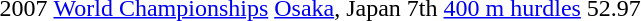<table>
<tr>
<td>2007</td>
<td><a href='#'>World Championships</a></td>
<td><a href='#'>Osaka</a>, Japan</td>
<td>7th</td>
<td><a href='#'>400 m hurdles</a></td>
<td>52.97</td>
</tr>
</table>
